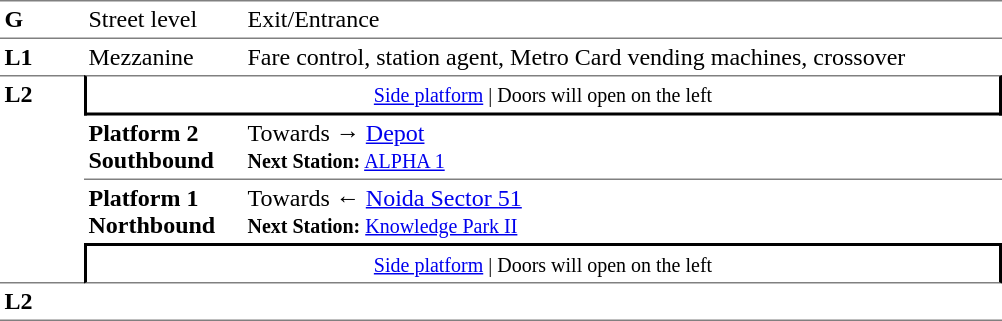<table table border=0 cellspacing=0 cellpadding=3>
<tr>
<td style="border-bottom:solid 1px gray;border-top:solid 1px gray;" width=50 valign=top><strong>G</strong></td>
<td style="border-top:solid 1px gray;border-bottom:solid 1px gray;" width=100 valign=top>Street level</td>
<td style="border-top:solid 1px gray;border-bottom:solid 1px gray;" width=500 valign=top>Exit/Entrance</td>
</tr>
<tr>
<td valign=top><strong>L1</strong></td>
<td valign=top>Mezzanine</td>
<td valign=top>Fare control, station agent, Metro Card vending machines, crossover<br></td>
</tr>
<tr>
<td style="border-top:solid 1px gray;border-bottom:solid 1px gray;" width=50 rowspan=4 valign=top><strong>L2</strong></td>
<td style="border-top:solid 1px gray;border-right:solid 2px black;border-left:solid 2px black;border-bottom:solid 2px black;text-align:center;" colspan=2><small><a href='#'>Side platform</a> | Doors will open on the left </small></td>
</tr>
<tr>
<td style="border-bottom:solid 1px gray;" width=100><span><strong>Platform 2</strong><br><strong>Southbound</strong></span></td>
<td style="border-bottom:solid 1px gray;" width=500>Towards → <a href='#'>Depot</a><br><small><strong>Next Station:</strong> <a href='#'>ALPHA 1</a></small></td>
</tr>
<tr>
<td><span><strong>Platform 1</strong><br><strong>Northbound</strong></span></td>
<td>Towards ← <a href='#'>Noida Sector 51</a><br><small><strong>Next Station:</strong> <a href='#'>Knowledge Park II</a></small></td>
</tr>
<tr>
<td style="border-top:solid 2px black;border-right:solid 2px black;border-left:solid 2px black;border-bottom:solid 1px gray;" colspan=2  align=center><small><a href='#'>Side platform</a> | Doors will open on the left </small></td>
</tr>
<tr>
<td style="border-bottom:solid 1px gray;" width=50 rowspan=2 valign=top><strong>L2</strong></td>
<td style="border-bottom:solid 1px gray;" width=100></td>
<td style="border-bottom:solid 1px gray;" width=500></td>
</tr>
<tr>
</tr>
</table>
